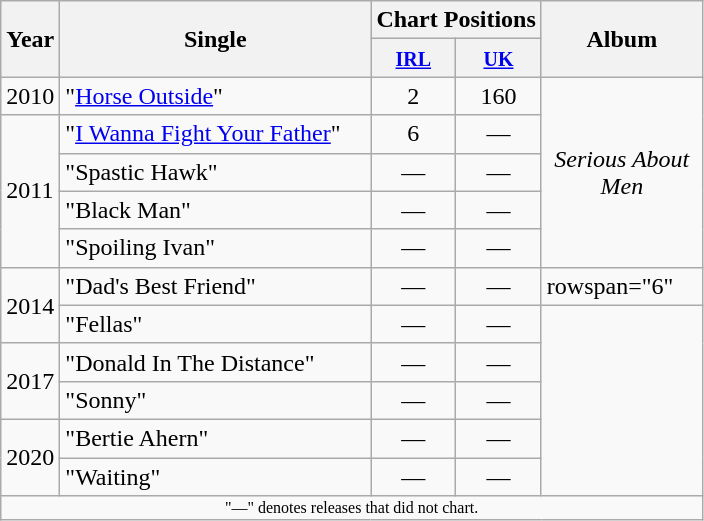<table class="wikitable">
<tr>
<th style="width:30px;" rowspan="2">Year</th>
<th style="width:200px;" rowspan="2">Single</th>
<th colspan="2">Chart Positions</th>
<th style="width:100px;" rowspan="2">Album</th>
</tr>
<tr>
<th style="text-align:center;"><small><a href='#'>IRL</a></small><br></th>
<th style="text-align:center;"><small><a href='#'>UK</a></small><br></th>
</tr>
<tr>
<td>2010</td>
<td>"<a href='#'>Horse Outside</a>"</td>
<td style="text-align:center;">2</td>
<td style="text-align:center;">160</td>
<td rowspan="5" style="text-align:center;"><em>Serious About Men</em></td>
</tr>
<tr>
<td rowspan="4">2011</td>
<td>"<a href='#'>I Wanna Fight Your Father</a>"</td>
<td style="text-align:center;">6</td>
<td style="text-align:center;">—</td>
</tr>
<tr>
<td>"Spastic Hawk"</td>
<td style="text-align:center;">—</td>
<td style="text-align:center;">—</td>
</tr>
<tr>
<td>"Black Man"</td>
<td style="text-align:center;">—</td>
<td style="text-align:center;">—</td>
</tr>
<tr>
<td>"Spoiling Ivan"</td>
<td style="text-align:center;">—</td>
<td style="text-align:center;">—</td>
</tr>
<tr>
<td rowspan="2">2014</td>
<td>"Dad's Best Friend"</td>
<td style="text-align:center;">—</td>
<td style="text-align:center;">—</td>
<td>rowspan="6" </td>
</tr>
<tr>
<td>"Fellas"</td>
<td style="text-align:center;">—</td>
<td style="text-align:center;">—</td>
</tr>
<tr>
<td rowspan="2">2017</td>
<td>"Donald In The Distance"</td>
<td style="text-align:center;">—</td>
<td style="text-align:center;">—</td>
</tr>
<tr>
<td>"Sonny"</td>
<td style="text-align:center;">—</td>
<td style="text-align:center;">—</td>
</tr>
<tr>
<td rowspan="2">2020</td>
<td>"Bertie Ahern"</td>
<td style="text-align:center;">—</td>
<td style="text-align:center;">—</td>
</tr>
<tr>
<td>"Waiting"</td>
<td style="text-align:center;">—</td>
<td style="text-align:center;">—</td>
</tr>
<tr>
<td colspan="5"  style="font-size:8pt; text-align:center;">"—" denotes releases that did not chart.</td>
</tr>
</table>
